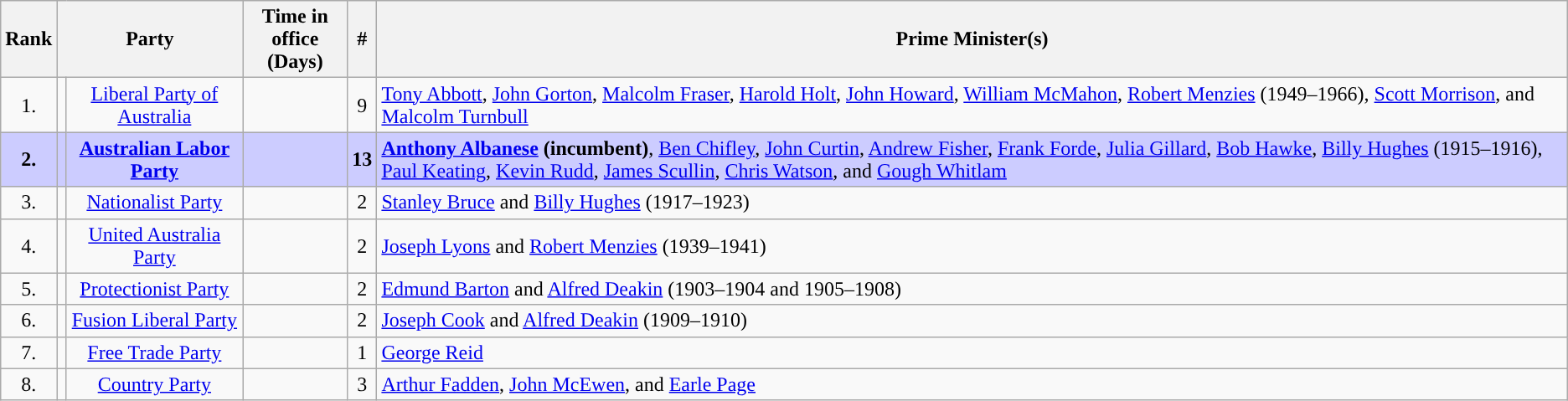<table class="wikitable" style="text-align:center;">
<tr>
<th>Rank</th>
<th colspan=2>Party</th>
<th>Time in office<br>(Days)</th>
<th><abbr>#</abbr></th>
<th>Prime Minister(s)</th>
</tr>
<tr>
<td>1.</td>
<td style="background-color:"></td>
<td><a href='#'>Liberal Party of Australia</a></td>
<td></td>
<td>9</td>
<td style="text-align:left;"><a href='#'>Tony Abbott</a>, <a href='#'>John Gorton</a>, <a href='#'>Malcolm Fraser</a>, <a href='#'>Harold Holt</a>, <a href='#'>John Howard</a>, <a href='#'>William McMahon</a>, <a href='#'>Robert Menzies</a> (1949–1966), <a href='#'>Scott Morrison</a>, and <a href='#'>Malcolm Turnbull</a></td>
</tr>
<tr bgcolor="ccccff">
<td style="font-weight:bold">2.</td>
<td style="background-color:"></td>
<td style="font-weight:bold"><a href='#'>Australian Labor Party</a></td>
<td style="font-weight:bold"></td>
<td style="font-weight:bold">13</td>
<td style="text-align:left;"><strong><a href='#'>Anthony Albanese</a> (incumbent)</strong>, <a href='#'>Ben Chifley</a>, <a href='#'>John Curtin</a>, <a href='#'>Andrew Fisher</a>, <a href='#'>Frank Forde</a>, <a href='#'>Julia Gillard</a>, <a href='#'>Bob Hawke</a>, <a href='#'>Billy Hughes</a> (1915–1916), <a href='#'>Paul Keating</a>, <a href='#'>Kevin Rudd</a>, <a href='#'>James Scullin</a>, <a href='#'>Chris Watson</a>, and <a href='#'>Gough Whitlam</a></td>
</tr>
<tr>
<td>3.</td>
<td style="background-color:"></td>
<td><a href='#'>Nationalist Party</a></td>
<td></td>
<td>2</td>
<td style="text-align:left;"><a href='#'>Stanley Bruce</a> and <a href='#'>Billy Hughes</a> (1917–1923)</td>
</tr>
<tr>
<td>4.</td>
<td style="background-color:"></td>
<td><a href='#'>United Australia Party</a></td>
<td></td>
<td>2</td>
<td style="text-align:left;"><a href='#'>Joseph Lyons</a> and <a href='#'>Robert Menzies</a> (1939–1941)</td>
</tr>
<tr>
<td>5.</td>
<td style="background-color:"></td>
<td><a href='#'>Protectionist Party</a></td>
<td></td>
<td>2</td>
<td style="text-align:left;"><a href='#'>Edmund Barton</a> and <a href='#'>Alfred Deakin</a> (1903–1904 and 1905–1908)</td>
</tr>
<tr>
<td>6.</td>
<td style="background-color:"></td>
<td><a href='#'>Fusion Liberal Party</a></td>
<td></td>
<td>2</td>
<td style="text-align:left;"><a href='#'>Joseph Cook</a> and <a href='#'>Alfred Deakin</a> (1909–1910)</td>
</tr>
<tr>
<td>7.</td>
<td style="background-color:"></td>
<td><a href='#'>Free Trade Party</a></td>
<td></td>
<td>1</td>
<td style="text-align:left;"><a href='#'>George Reid</a></td>
</tr>
<tr>
<td>8.</td>
<td style="background-color:"></td>
<td><a href='#'>Country Party</a></td>
<td></td>
<td>3</td>
<td style="text-align:left;"><a href='#'>Arthur Fadden</a>, <a href='#'>John McEwen</a>, and <a href='#'>Earle Page</a></td>
</tr>
</table>
